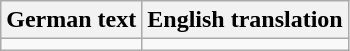<table class="wikitable">
<tr>
<th>German text</th>
<th>English translation</th>
</tr>
<tr style="white-space:nowrap;text-align:left;vertical-align:top;">
<td></td>
<td></td>
</tr>
</table>
